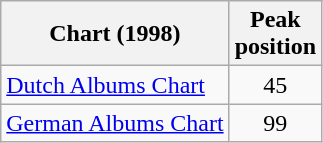<table class="wikitable">
<tr>
<th style="text-align:center;">Chart (1998)</th>
<th style="text-align:center;">Peak<br>position</th>
</tr>
<tr>
<td align="left"><a href='#'>Dutch Albums Chart</a></td>
<td style="text-align:center;">45</td>
</tr>
<tr>
<td align="left"><a href='#'>German Albums Chart</a></td>
<td style="text-align:center;">99</td>
</tr>
</table>
